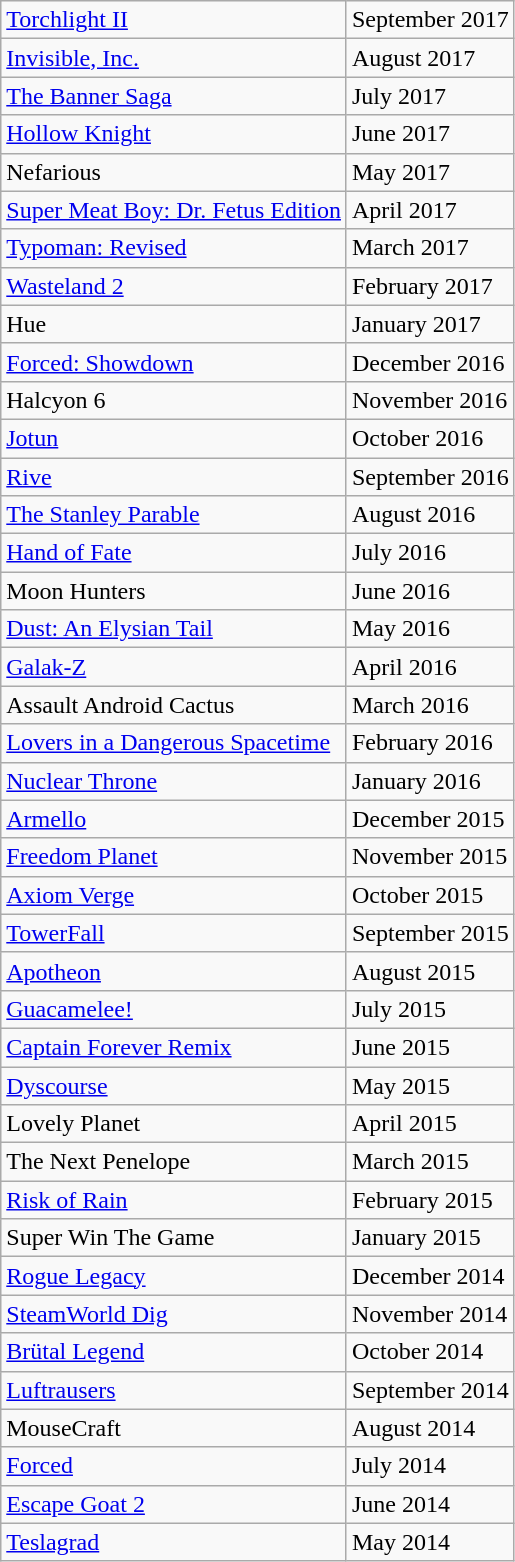<table class="wikitable">
<tr>
<td><a href='#'>Torchlight II</a></td>
<td>September 2017</td>
</tr>
<tr>
<td><a href='#'>Invisible, Inc.</a></td>
<td>August 2017</td>
</tr>
<tr>
<td><a href='#'>The Banner Saga</a></td>
<td>July 2017</td>
</tr>
<tr>
<td><a href='#'>Hollow Knight</a></td>
<td>June 2017</td>
</tr>
<tr>
<td>Nefarious</td>
<td>May 2017</td>
</tr>
<tr>
<td><a href='#'>Super Meat Boy: Dr. Fetus Edition</a></td>
<td>April 2017</td>
</tr>
<tr>
<td><a href='#'>Typoman: Revised</a></td>
<td>March 2017</td>
</tr>
<tr>
<td><a href='#'>Wasteland 2</a></td>
<td>February 2017</td>
</tr>
<tr>
<td>Hue</td>
<td>January 2017</td>
</tr>
<tr>
<td><a href='#'>Forced: Showdown</a></td>
<td>December 2016</td>
</tr>
<tr>
<td>Halcyon 6</td>
<td>November 2016</td>
</tr>
<tr>
<td><a href='#'>Jotun</a></td>
<td>October 2016</td>
</tr>
<tr>
<td><a href='#'>Rive</a></td>
<td>September 2016</td>
</tr>
<tr>
<td><a href='#'>The Stanley Parable</a></td>
<td>August 2016</td>
</tr>
<tr>
<td><a href='#'>Hand of Fate</a></td>
<td>July 2016</td>
</tr>
<tr>
<td>Moon Hunters</td>
<td>June 2016</td>
</tr>
<tr>
<td><a href='#'>Dust: An Elysian Tail</a></td>
<td>May 2016</td>
</tr>
<tr>
<td><a href='#'>Galak-Z</a></td>
<td>April 2016</td>
</tr>
<tr>
<td>Assault Android Cactus</td>
<td>March 2016</td>
</tr>
<tr>
<td><a href='#'>Lovers in a Dangerous Spacetime</a></td>
<td>February 2016</td>
</tr>
<tr>
<td><a href='#'>Nuclear Throne</a></td>
<td>January 2016</td>
</tr>
<tr>
<td><a href='#'>Armello</a></td>
<td>December 2015</td>
</tr>
<tr>
<td><a href='#'>Freedom Planet</a></td>
<td>November 2015</td>
</tr>
<tr>
<td><a href='#'>Axiom Verge</a></td>
<td>October 2015</td>
</tr>
<tr>
<td><a href='#'>TowerFall</a></td>
<td>September 2015</td>
</tr>
<tr>
<td><a href='#'>Apotheon</a></td>
<td>August 2015</td>
</tr>
<tr>
<td><a href='#'>Guacamelee!</a></td>
<td>July 2015</td>
</tr>
<tr>
<td><a href='#'>Captain Forever Remix</a></td>
<td>June 2015</td>
</tr>
<tr>
<td><a href='#'>Dyscourse</a></td>
<td>May 2015</td>
</tr>
<tr>
<td>Lovely Planet</td>
<td>April 2015</td>
</tr>
<tr>
<td>The Next Penelope</td>
<td>March 2015</td>
</tr>
<tr>
<td><a href='#'>Risk of Rain</a></td>
<td>February 2015</td>
</tr>
<tr>
<td>Super Win The Game</td>
<td>January 2015</td>
</tr>
<tr>
<td><a href='#'>Rogue Legacy</a></td>
<td>December 2014</td>
</tr>
<tr>
<td><a href='#'>SteamWorld Dig</a></td>
<td>November 2014</td>
</tr>
<tr>
<td><a href='#'>Brütal Legend</a></td>
<td>October 2014</td>
</tr>
<tr>
<td><a href='#'>Luftrausers</a></td>
<td>September 2014</td>
</tr>
<tr>
<td>MouseCraft</td>
<td>August 2014</td>
</tr>
<tr>
<td><a href='#'>Forced</a></td>
<td>July 2014</td>
</tr>
<tr>
<td><a href='#'>Escape Goat 2</a></td>
<td>June 2014</td>
</tr>
<tr>
<td><a href='#'>Teslagrad</a></td>
<td>May 2014</td>
</tr>
</table>
